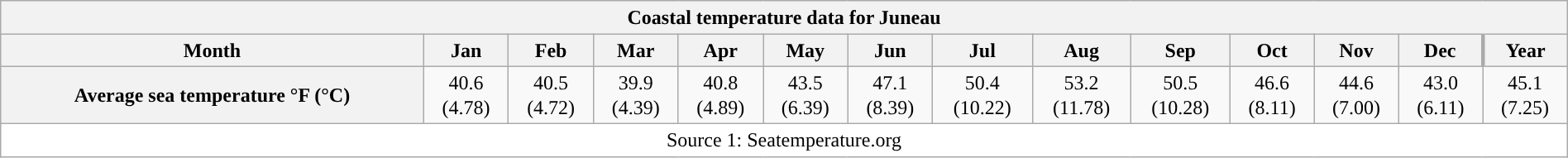<table style="width:100%;text-align:center;line-height:1.2em;margin-left:auto;margin-right:auto" class="wikitable">
<tr>
<th Colspan=14>Coastal temperature data for Juneau</th>
</tr>
<tr>
<th>Month</th>
<th>Jan</th>
<th>Feb</th>
<th>Mar</th>
<th>Apr</th>
<th>May</th>
<th>Jun</th>
<th>Jul</th>
<th>Aug</th>
<th>Sep</th>
<th>Oct</th>
<th>Nov</th>
<th>Dec</th>
<th style="border-left-width:medium">Year</th>
</tr>
<tr>
<th>Average sea temperature °F (°C)</th>
<td>40.6<br>(4.78)</td>
<td>40.5<br>(4.72)</td>
<td>39.9<br>(4.39)</td>
<td>40.8<br>(4.89)</td>
<td>43.5<br>(6.39)</td>
<td>47.1<br>(8.39)</td>
<td>50.4<br>(10.22)</td>
<td>53.2<br>(11.78)</td>
<td>50.5<br>(10.28)</td>
<td>46.6<br>(8.11)</td>
<td>44.6<br>(7.00)</td>
<td>43.0<br>(6.11)</td>
<td>45.1<br>(7.25)</td>
</tr>
<tr>
<th Colspan=14 style="background:#ffffff;font-weight:normal;font-size:100%;">Source 1: Seatemperature.org</th>
</tr>
</table>
